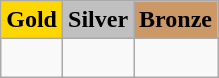<table class="wikitable">
<tr>
<th style="background: gold">Gold</th>
<th style="background: silver">Silver</th>
<th style="background: #cc9966">Bronze</th>
</tr>
<tr>
<td align="center"></td>
<td align="center"></td>
<td align="center"> <br> </td>
</tr>
</table>
